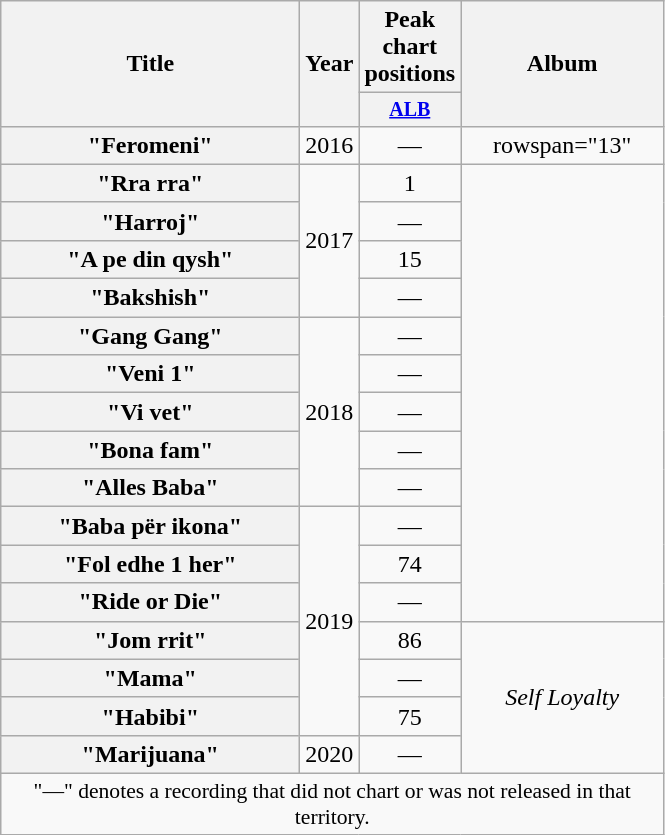<table class="wikitable plainrowheaders" style="text-align:center;">
<tr>
<th scope="col" rowspan="2" style="width:12em;">Title</th>
<th scope="col" rowspan="2" style="width:2em;">Year</th>
<th scope="col" colspan="1">Peak<br>chart<br>positions</th>
<th scope="col" rowspan="2" style="width:8em;">Album</th>
</tr>
<tr>
<th style="width:40px; font-size:smaller;"><a href='#'>ALB</a><br></th>
</tr>
<tr>
<th scope="row">"Feromeni"</th>
<td rowspan="1">2016</td>
<td>—</td>
<td>rowspan="13" </td>
</tr>
<tr>
<th scope="row">"Rra rra"</th>
<td rowspan="4">2017</td>
<td>1</td>
</tr>
<tr>
<th scope="row">"Harroj"<br></th>
<td>—</td>
</tr>
<tr>
<th scope="row">"A pe din qysh"</th>
<td>15</td>
</tr>
<tr>
<th scope="row">"Bakshish"</th>
<td>—</td>
</tr>
<tr>
<th scope="row">"Gang Gang"</th>
<td rowspan="5">2018</td>
<td>—</td>
</tr>
<tr>
<th scope="row">"Veni 1"</th>
<td>—</td>
</tr>
<tr>
<th scope="row">"Vi vet"</th>
<td>—</td>
</tr>
<tr>
<th scope="row">"Bona fam"</th>
<td>—</td>
</tr>
<tr>
<th scope="row">"Alles Baba"</th>
<td>—</td>
</tr>
<tr>
<th scope="row">"Baba për ikona"</th>
<td rowspan="6">2019</td>
<td>—</td>
</tr>
<tr>
<th scope="row">"Fol edhe 1 her"</th>
<td>74</td>
</tr>
<tr>
<th scope="row">"Ride or Die"</th>
<td>—</td>
</tr>
<tr>
<th scope="row">"Jom rrit"</th>
<td>86</td>
<td rowspan="4"><em>Self Loyalty</em></td>
</tr>
<tr>
<th scope="row">"Mama"</th>
<td>—</td>
</tr>
<tr>
<th scope="row">"Habibi"</th>
<td>75</td>
</tr>
<tr>
<th scope="row">"Marijuana"</th>
<td rowspan="1">2020</td>
<td>—</td>
</tr>
<tr>
<td colspan="11" style="font-size:90%">"—" denotes a recording that did not chart or was not released in that territory.</td>
</tr>
</table>
